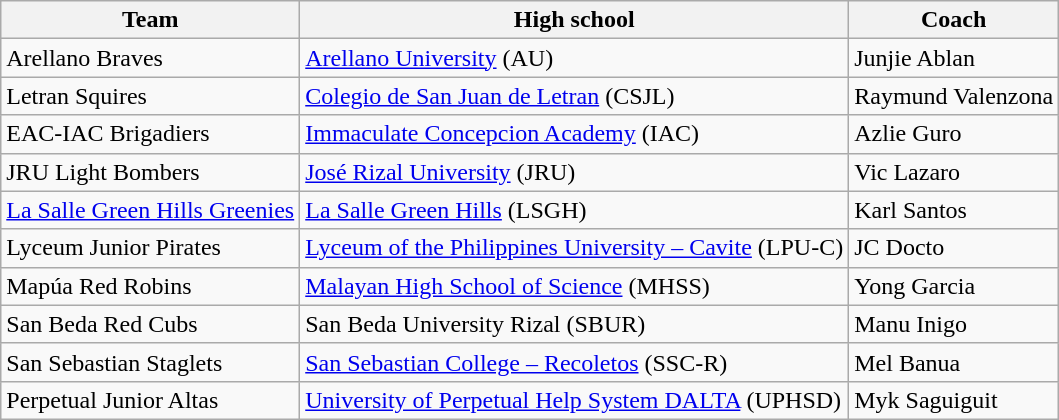<table class="wikitable">
<tr>
<th>Team</th>
<th>High school</th>
<th>Coach</th>
</tr>
<tr>
<td>Arellano Braves</td>
<td><a href='#'>Arellano University</a> (AU)</td>
<td>Junjie Ablan</td>
</tr>
<tr>
<td>Letran Squires</td>
<td><a href='#'>Colegio de San Juan de Letran</a> (CSJL)</td>
<td>Raymund Valenzona</td>
</tr>
<tr>
<td>EAC-IAC Brigadiers</td>
<td><a href='#'>Immaculate Concepcion Academy</a> (IAC)</td>
<td>Azlie Guro</td>
</tr>
<tr>
<td>JRU Light Bombers</td>
<td><a href='#'>José Rizal University</a> (JRU)</td>
<td>Vic Lazaro</td>
</tr>
<tr>
<td><a href='#'>La Salle Green Hills Greenies</a></td>
<td><a href='#'>La Salle Green Hills</a> (LSGH)</td>
<td>Karl Santos</td>
</tr>
<tr>
<td>Lyceum Junior Pirates</td>
<td><a href='#'>Lyceum of the Philippines University – Cavite</a> (LPU-C)</td>
<td>JC Docto</td>
</tr>
<tr>
<td>Mapúa Red Robins</td>
<td><a href='#'>Malayan High School of Science</a> (MHSS)</td>
<td>Yong Garcia</td>
</tr>
<tr>
<td>San Beda Red Cubs</td>
<td>San Beda University Rizal (SBUR)</td>
<td>Manu Inigo</td>
</tr>
<tr>
<td>San Sebastian Staglets</td>
<td><a href='#'>San Sebastian College – Recoletos</a> (SSC-R)</td>
<td>Mel Banua</td>
</tr>
<tr>
<td>Perpetual Junior Altas</td>
<td><a href='#'>University of Perpetual Help System DALTA</a> (UPHSD)</td>
<td>Myk Saguiguit</td>
</tr>
</table>
